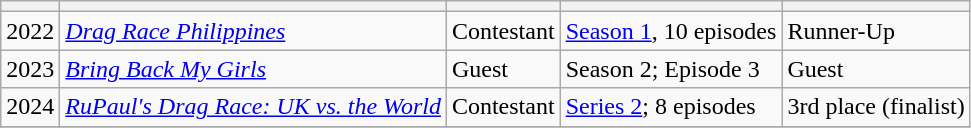<table class="wikitable sortable">
<tr>
<th></th>
<th></th>
<th></th>
<th></th>
<th></th>
</tr>
<tr>
<td>2022</td>
<td><em><a href='#'>Drag Race Philippines</a></em></td>
<td>Contestant</td>
<td><a href='#'>Season 1</a>, 10 episodes</td>
<td>Runner-Up</td>
</tr>
<tr>
<td>2023</td>
<td><em><a href='#'>Bring Back My Girls</a></em></td>
<td>Guest</td>
<td>Season 2; Episode 3</td>
<td>Guest</td>
</tr>
<tr>
<td>2024</td>
<td><em><a href='#'>RuPaul's Drag Race: UK vs. the World</a></em></td>
<td>Contestant</td>
<td><a href='#'>Series 2</a>; 8 episodes</td>
<td>3rd place (finalist)</td>
</tr>
<tr>
</tr>
</table>
